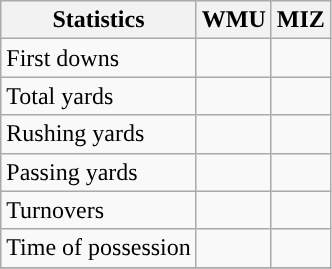<table class="wikitable" style="float: left;">
<tr>
<th>Statistics</th>
<th>WMU</th>
<th>MIZ</th>
</tr>
<tr>
<td>First downs</td>
<td></td>
<td></td>
</tr>
<tr>
<td>Total yards</td>
<td></td>
<td></td>
</tr>
<tr>
<td>Rushing yards</td>
<td></td>
<td></td>
</tr>
<tr>
<td>Passing yards</td>
<td></td>
<td></td>
</tr>
<tr>
<td>Turnovers</td>
<td></td>
<td></td>
</tr>
<tr>
<td>Time of possession</td>
<td></td>
<td></td>
</tr>
<tr>
</tr>
</table>
